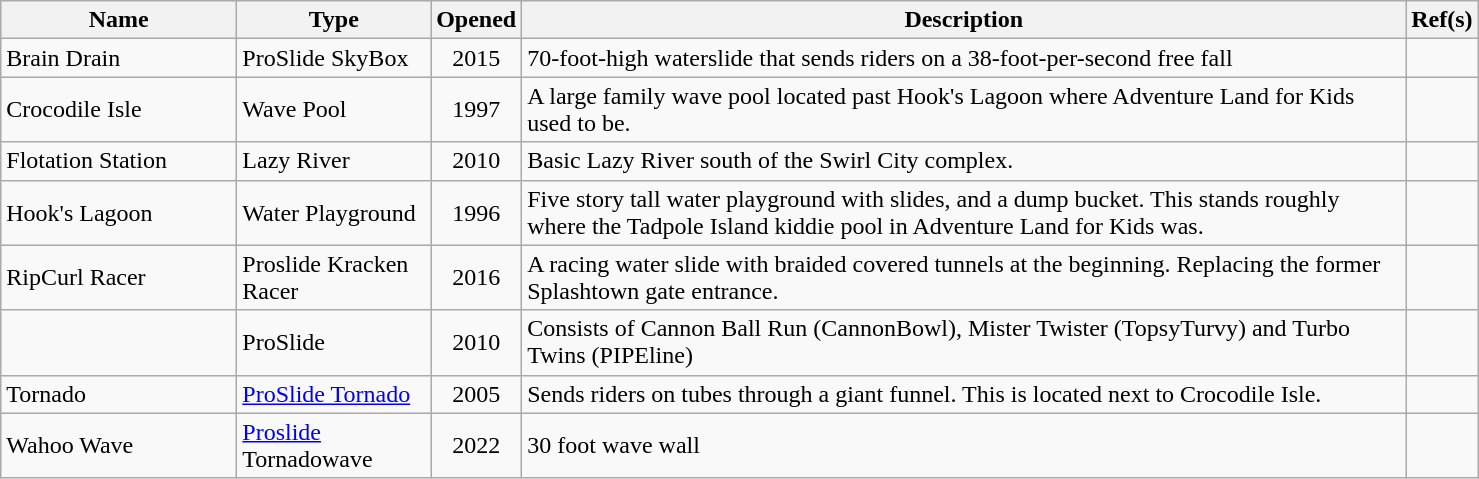<table class="wikitable sortable" width=78%>
<tr>
<th width=150>Name</th>
<th>Type</th>
<th>Opened</th>
<th class="unsortable">Description</th>
<th class="unsortable">Ref(s)</th>
</tr>
<tr>
<td>Brain Drain</td>
<td>ProSlide SkyBox</td>
<td align=center>2015</td>
<td>70-foot-high waterslide that sends riders on a 38-foot-per-second free fall</td>
<td align=center></td>
</tr>
<tr>
<td>Crocodile Isle</td>
<td>Wave Pool</td>
<td align=center>1997</td>
<td>A large family wave pool located past Hook's Lagoon where Adventure Land for Kids used to be.</td>
<td align=center></td>
</tr>
<tr>
<td>Flotation Station</td>
<td>Lazy River</td>
<td align=center>2010</td>
<td>Basic Lazy River south of the Swirl City complex.</td>
<td align=center></td>
</tr>
<tr>
<td>Hook's Lagoon</td>
<td>Water Playground</td>
<td align=center>1996</td>
<td>Five story tall water playground with slides, and a dump bucket. This stands roughly where the Tadpole Island kiddie pool in Adventure Land for Kids was.</td>
<td align=center></td>
</tr>
<tr>
<td>RipCurl Racer</td>
<td>Proslide Kracken Racer</td>
<td align=center>2016</td>
<td>A racing water slide with braided covered tunnels at the beginning. Replacing the former Splashtown gate entrance.</td>
<td align=center></td>
</tr>
<tr>
<td></td>
<td>ProSlide</td>
<td align=center>2010</td>
<td>Consists of Cannon Ball Run (CannonBowl), Mister Twister (TopsyTurvy) and Turbo Twins (PIPEline)</td>
<td align=center></td>
</tr>
<tr>
<td>Tornado</td>
<td><a href='#'>ProSlide Tornado</a></td>
<td align=center>2005</td>
<td>Sends riders on tubes through a giant funnel. This is located next to Crocodile Isle.</td>
<td align=center></td>
</tr>
<tr>
<td>Wahoo Wave</td>
<td><a href='#'>Proslide</a> Tornadowave</td>
<td align=center>2022</td>
<td>30 foot wave wall</td>
<td align=center></td>
</tr>
</table>
